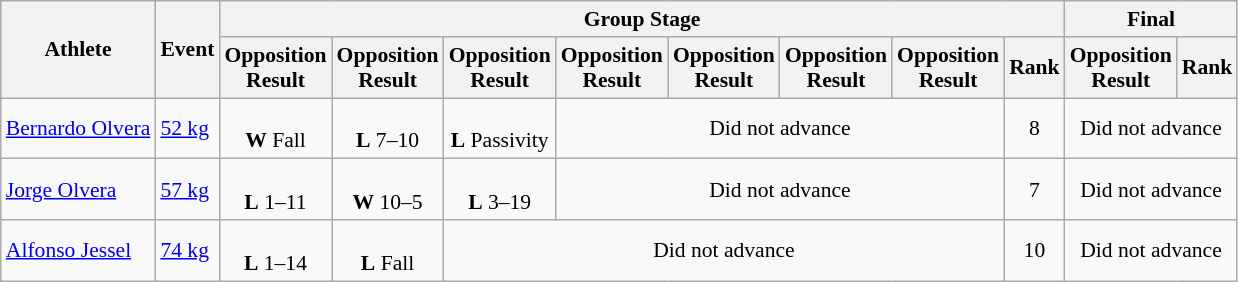<table class=wikitable style="font-size:90%">
<tr>
<th rowspan="2">Athlete</th>
<th rowspan="2">Event</th>
<th colspan="8">Group Stage</th>
<th colspan=2>Final</th>
</tr>
<tr>
<th>Opposition<br>Result</th>
<th>Opposition<br>Result</th>
<th>Opposition<br>Result</th>
<th>Opposition<br>Result</th>
<th>Opposition<br>Result</th>
<th>Opposition<br>Result</th>
<th>Opposition<br>Result</th>
<th>Rank</th>
<th>Opposition<br>Result</th>
<th>Rank</th>
</tr>
<tr align=center>
<td align=left><a href='#'>Bernardo Olvera</a></td>
<td align=left><a href='#'>52 kg</a></td>
<td><br><strong>W</strong> Fall</td>
<td><br><strong>L</strong> 7–10</td>
<td><br><strong>L</strong> Passivity</td>
<td colspan=4>Did not advance</td>
<td>8</td>
<td colspan=2>Did not advance</td>
</tr>
<tr align=center>
<td align=left><a href='#'>Jorge Olvera</a></td>
<td align=left><a href='#'>57 kg</a></td>
<td><br><strong>L</strong> 1–11</td>
<td><br><strong>W</strong> 10–5</td>
<td><br><strong>L</strong> 3–19</td>
<td colspan=4>Did not advance</td>
<td>7</td>
<td colspan=2>Did not advance</td>
</tr>
<tr align=center>
<td align=left><a href='#'>Alfonso Jessel</a></td>
<td align=left><a href='#'>74 kg</a></td>
<td><br><strong>L</strong> 1–14</td>
<td><br><strong>L</strong> Fall</td>
<td colspan=5>Did not advance</td>
<td>10</td>
<td colspan=2>Did not advance</td>
</tr>
</table>
